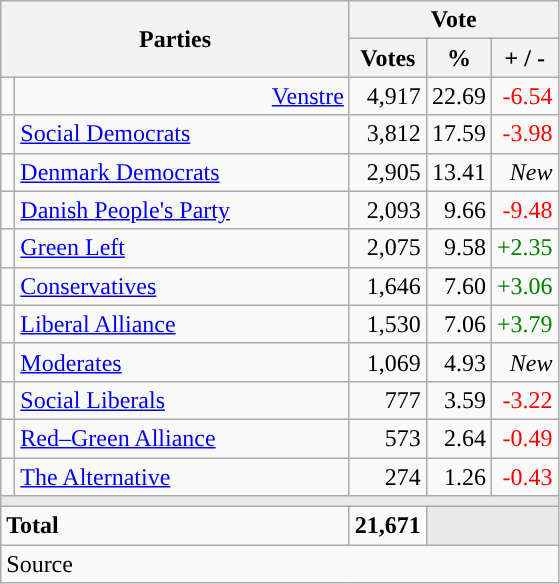<table class="wikitable" style="text-align:right;">
<tr>
<th style="text-align:centre;" rowspan="2" colspan="2" width="225">Parties</th>
<th colspan="3">Vote</th>
</tr>
<tr>
<th width="15">Votes</th>
<th width="15">%</th>
<th width="15">+ / -</th>
</tr>
<tr>
<td width=2 bgcolor=></td>
<td><a href='#'>Venstre</a></td>
<td>4,917</td>
<td>22.69</td>
<td style=color:red;>-6.54</td>
</tr>
<tr>
<td width=2 bgcolor=></td>
<td align=left><a href='#'>Social Democrats</a></td>
<td>3,812</td>
<td>17.59</td>
<td style=color:red;>-3.98</td>
</tr>
<tr>
<td width=2 bgcolor=></td>
<td align=left><a href='#'>Denmark Democrats</a></td>
<td>2,905</td>
<td>13.41</td>
<td><em>New</em></td>
</tr>
<tr>
<td width=2 bgcolor=></td>
<td align=left><a href='#'>Danish People's Party</a></td>
<td>2,093</td>
<td>9.66</td>
<td style=color:red;>-9.48</td>
</tr>
<tr>
<td width=2 bgcolor=></td>
<td align=left><a href='#'>Green Left</a></td>
<td>2,075</td>
<td>9.58</td>
<td style=color:green;>+2.35</td>
</tr>
<tr>
<td width=2 bgcolor=></td>
<td align=left><a href='#'>Conservatives</a></td>
<td>1,646</td>
<td>7.60</td>
<td style=color:green;>+3.06</td>
</tr>
<tr>
<td width=2 bgcolor=></td>
<td align=left><a href='#'>Liberal Alliance</a></td>
<td>1,530</td>
<td>7.06</td>
<td style=color:green;>+3.79</td>
</tr>
<tr>
<td width=2 bgcolor=></td>
<td align=left><a href='#'>Moderates</a></td>
<td>1,069</td>
<td>4.93</td>
<td><em>New</em></td>
</tr>
<tr>
<td width=2 bgcolor=></td>
<td align=left><a href='#'>Social Liberals</a></td>
<td>777</td>
<td>3.59</td>
<td style=color:red;>-3.22</td>
</tr>
<tr>
<td width=2 bgcolor=></td>
<td align=left><a href='#'>Red–Green Alliance</a></td>
<td>573</td>
<td>2.64</td>
<td style=color:red;>-0.49</td>
</tr>
<tr>
<td width=2 bgcolor=></td>
<td align=left><a href='#'>The Alternative</a></td>
<td>274</td>
<td>1.26</td>
<td style=color:red;>-0.43</td>
</tr>
<tr>
<td colspan="7" bgcolor="#E9E9E9"></td>
</tr>
<tr>
<td align="left" colspan="2"><strong>Total</strong></td>
<td><strong>21,671</strong></td>
<td bgcolor=#E9E9E9 colspan=2></td>
</tr>
<tr>
<td align="left" colspan="6">Source</td>
</tr>
</table>
